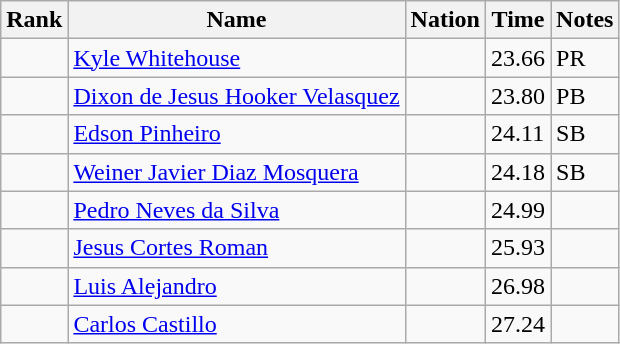<table class="wikitable sortable">
<tr>
<th>Rank</th>
<th>Name</th>
<th>Nation</th>
<th>Time</th>
<th>Notes</th>
</tr>
<tr>
<td></td>
<td><a href='#'>Kyle Whitehouse</a></td>
<td></td>
<td>23.66</td>
<td>PR</td>
</tr>
<tr>
<td></td>
<td><a href='#'>Dixon de Jesus Hooker Velasquez</a></td>
<td></td>
<td>23.80</td>
<td>PB</td>
</tr>
<tr>
<td></td>
<td><a href='#'>Edson Pinheiro</a></td>
<td></td>
<td>24.11</td>
<td>SB</td>
</tr>
<tr>
<td></td>
<td><a href='#'>Weiner Javier Diaz Mosquera</a></td>
<td></td>
<td>24.18</td>
<td>SB</td>
</tr>
<tr>
<td></td>
<td><a href='#'>Pedro Neves da Silva</a></td>
<td></td>
<td>24.99</td>
<td></td>
</tr>
<tr>
<td></td>
<td><a href='#'>Jesus Cortes Roman</a></td>
<td></td>
<td>25.93</td>
<td></td>
</tr>
<tr>
<td></td>
<td><a href='#'>Luis Alejandro</a></td>
<td></td>
<td>26.98</td>
<td></td>
</tr>
<tr>
<td></td>
<td><a href='#'>Carlos Castillo</a></td>
<td></td>
<td>27.24</td>
<td></td>
</tr>
</table>
